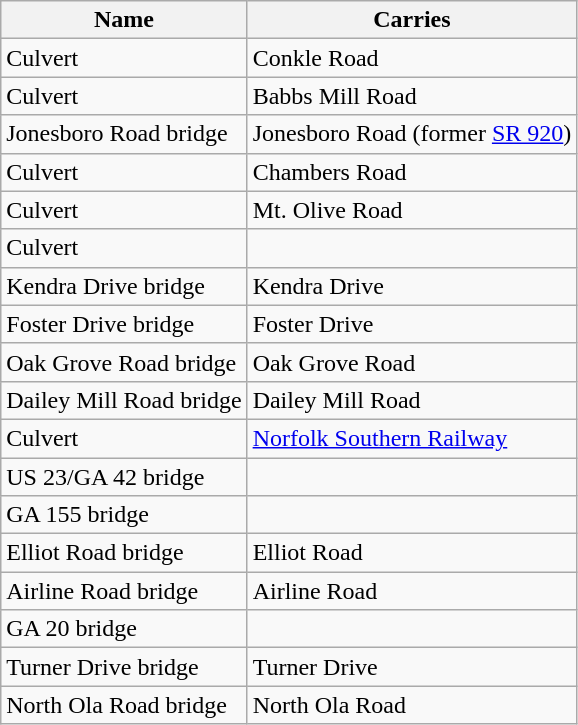<table class="wikitable sortable">
<tr>
<th scope="col">Name</th>
<th scope="col">Carries</th>
</tr>
<tr>
<td>Culvert</td>
<td>Conkle Road</td>
</tr>
<tr>
<td>Culvert</td>
<td>Babbs Mill Road</td>
</tr>
<tr>
<td>Jonesboro Road bridge</td>
<td>Jonesboro Road  (former <a href='#'>SR 920</a>)</td>
</tr>
<tr>
<td>Culvert</td>
<td>Chambers Road</td>
</tr>
<tr>
<td>Culvert</td>
<td>Mt. Olive Road</td>
</tr>
<tr>
<td>Culvert</td>
<td></td>
</tr>
<tr>
<td>Kendra Drive bridge</td>
<td>Kendra Drive</td>
</tr>
<tr>
<td>Foster Drive bridge</td>
<td>Foster Drive</td>
</tr>
<tr>
<td>Oak Grove Road bridge</td>
<td>Oak Grove Road</td>
</tr>
<tr>
<td>Dailey Mill Road bridge</td>
<td>Dailey Mill Road</td>
</tr>
<tr>
<td>Culvert</td>
<td><a href='#'>Norfolk Southern Railway</a></td>
</tr>
<tr>
<td>US 23/GA 42 bridge</td>
<td></td>
</tr>
<tr>
<td>GA 155 bridge</td>
<td></td>
</tr>
<tr>
<td>Elliot Road bridge</td>
<td>Elliot Road</td>
</tr>
<tr>
<td>Airline Road bridge</td>
<td>Airline Road</td>
</tr>
<tr>
<td>GA 20 bridge</td>
<td></td>
</tr>
<tr>
<td>Turner Drive bridge</td>
<td>Turner Drive</td>
</tr>
<tr>
<td>North Ola Road bridge</td>
<td>North Ola Road</td>
</tr>
</table>
